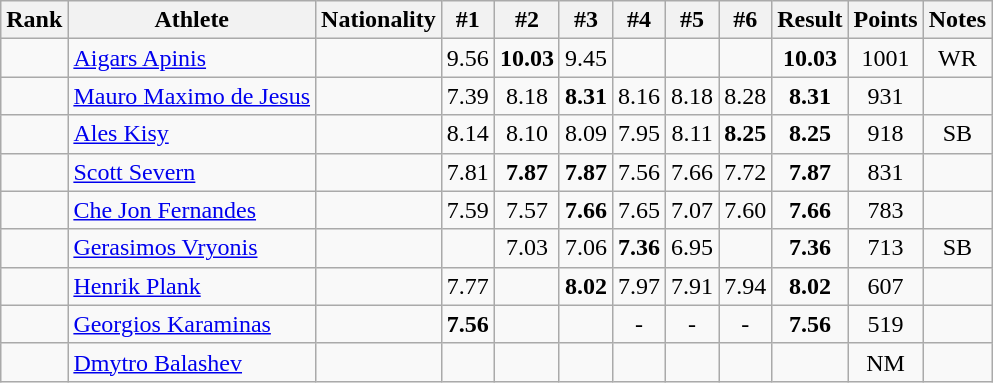<table class="wikitable sortable" style="text-align:center">
<tr>
<th>Rank</th>
<th>Athlete</th>
<th>Nationality</th>
<th>#1</th>
<th>#2</th>
<th>#3</th>
<th>#4</th>
<th>#5</th>
<th>#6</th>
<th>Result</th>
<th>Points</th>
<th>Notes</th>
</tr>
<tr>
<td></td>
<td align=left><a href='#'>Aigars Apinis</a></td>
<td align=left></td>
<td>9.56</td>
<td><strong>10.03</strong></td>
<td>9.45</td>
<td></td>
<td></td>
<td></td>
<td><strong>10.03</strong></td>
<td>1001</td>
<td>WR</td>
</tr>
<tr>
<td></td>
<td align=left><a href='#'>Mauro Maximo de Jesus</a></td>
<td align=left></td>
<td>7.39</td>
<td>8.18</td>
<td><strong>8.31</strong></td>
<td>8.16</td>
<td>8.18</td>
<td>8.28</td>
<td><strong>8.31</strong></td>
<td>931</td>
<td></td>
</tr>
<tr>
<td></td>
<td align=left><a href='#'>Ales Kisy</a></td>
<td align=left></td>
<td>8.14</td>
<td>8.10</td>
<td>8.09</td>
<td>7.95</td>
<td>8.11</td>
<td><strong>8.25</strong></td>
<td><strong>8.25</strong></td>
<td>918</td>
<td>SB</td>
</tr>
<tr>
<td></td>
<td align=left><a href='#'>Scott Severn</a></td>
<td align=left></td>
<td>7.81</td>
<td><strong>7.87</strong></td>
<td><strong>7.87</strong></td>
<td>7.56</td>
<td>7.66</td>
<td>7.72</td>
<td><strong>7.87</strong></td>
<td>831</td>
<td></td>
</tr>
<tr>
<td></td>
<td align=left><a href='#'>Che Jon Fernandes</a></td>
<td align=left></td>
<td>7.59</td>
<td>7.57</td>
<td><strong>7.66</strong></td>
<td>7.65</td>
<td>7.07</td>
<td>7.60</td>
<td><strong>7.66</strong></td>
<td>783</td>
<td></td>
</tr>
<tr>
<td></td>
<td align=left><a href='#'>Gerasimos Vryonis</a></td>
<td align=left></td>
<td></td>
<td>7.03</td>
<td>7.06</td>
<td><strong>7.36</strong></td>
<td>6.95</td>
<td></td>
<td><strong>7.36</strong></td>
<td>713</td>
<td>SB</td>
</tr>
<tr>
<td></td>
<td align=left><a href='#'>Henrik Plank</a></td>
<td align=left></td>
<td>7.77</td>
<td></td>
<td><strong>8.02</strong></td>
<td>7.97</td>
<td>7.91</td>
<td>7.94</td>
<td><strong>8.02</strong></td>
<td>607</td>
<td></td>
</tr>
<tr>
<td></td>
<td align=left><a href='#'>Georgios Karaminas</a></td>
<td align=left></td>
<td><strong>7.56</strong></td>
<td></td>
<td></td>
<td>-</td>
<td>-</td>
<td>-</td>
<td><strong>7.56</strong></td>
<td>519</td>
<td></td>
</tr>
<tr>
<td></td>
<td align=left><a href='#'>Dmytro Balashev</a></td>
<td align=left></td>
<td></td>
<td></td>
<td></td>
<td></td>
<td></td>
<td></td>
<td></td>
<td>NM</td>
<td></td>
</tr>
</table>
